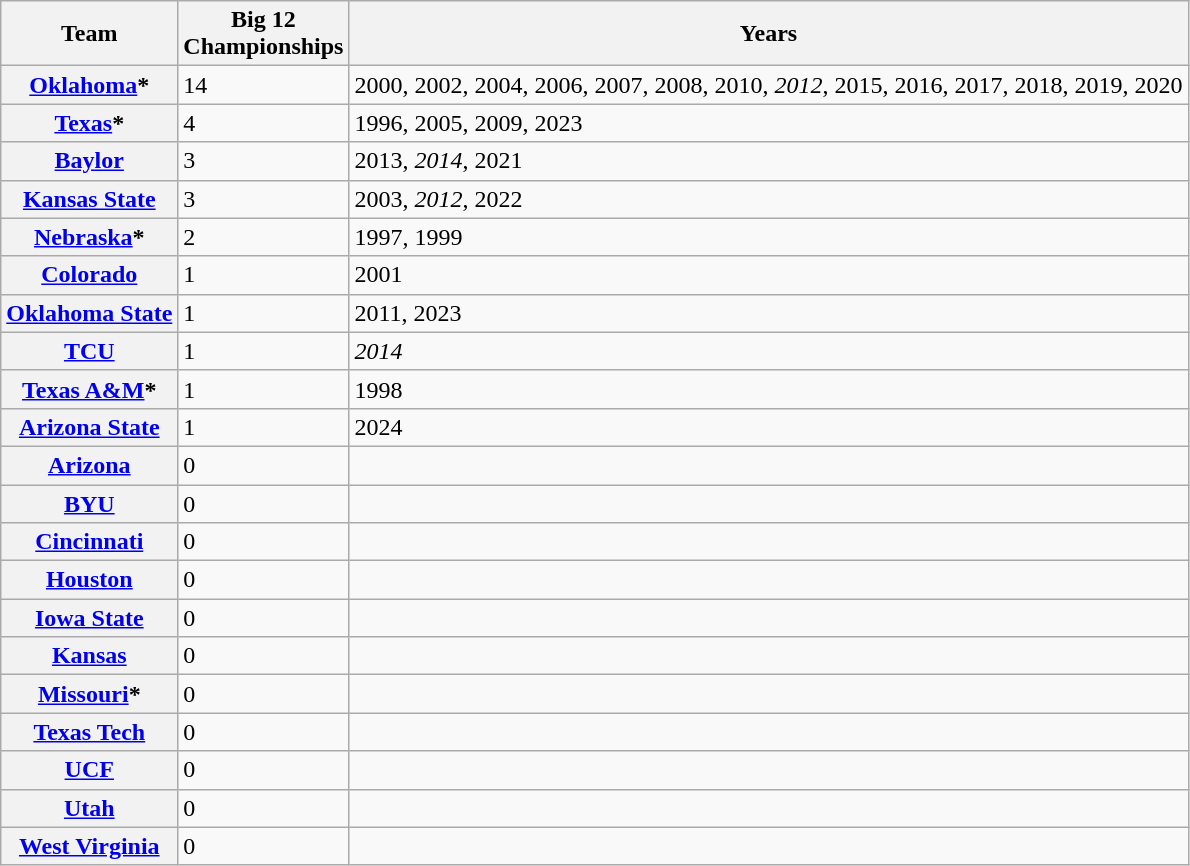<table class="wikitable" style="text-align: left">
<tr>
<th>Team</th>
<th>Big 12<br>Championships</th>
<th>Years</th>
</tr>
<tr>
<th><a href='#'>Oklahoma</a>*</th>
<td>14</td>
<td>2000, 2002, 2004, 2006, 2007, 2008, 2010, <em>2012</em>, 2015, 2016, 2017, 2018, 2019, 2020</td>
</tr>
<tr>
<th><a href='#'>Texas</a>*</th>
<td>4</td>
<td>1996, 2005, 2009, 2023</td>
</tr>
<tr>
<th><a href='#'>Baylor</a></th>
<td>3</td>
<td>2013, <em>2014</em>, 2021</td>
</tr>
<tr>
<th><a href='#'>Kansas State</a></th>
<td>3</td>
<td>2003, <em>2012</em>, 2022</td>
</tr>
<tr>
<th><a href='#'>Nebraska</a>*</th>
<td>2</td>
<td>1997, 1999</td>
</tr>
<tr>
<th><a href='#'>Colorado</a></th>
<td>1</td>
<td>2001</td>
</tr>
<tr>
<th><a href='#'>Oklahoma State</a></th>
<td>1</td>
<td>2011, 2023</td>
</tr>
<tr>
<th><a href='#'>TCU</a></th>
<td>1</td>
<td><em>2014</em></td>
</tr>
<tr>
<th><a href='#'>Texas A&M</a>*</th>
<td>1</td>
<td>1998</td>
</tr>
<tr>
<th><a href='#'>Arizona State</a></th>
<td>1</td>
<td>2024</td>
</tr>
<tr>
<th><a href='#'>Arizona</a></th>
<td>0</td>
<td></td>
</tr>
<tr>
<th><a href='#'>BYU</a></th>
<td>0</td>
<td></td>
</tr>
<tr>
<th><a href='#'>Cincinnati</a></th>
<td>0</td>
<td></td>
</tr>
<tr>
<th><a href='#'>Houston</a></th>
<td>0</td>
<td></td>
</tr>
<tr>
<th><a href='#'>Iowa State</a></th>
<td>0</td>
<td></td>
</tr>
<tr>
<th><a href='#'>Kansas</a></th>
<td>0</td>
<td></td>
</tr>
<tr>
<th><a href='#'>Missouri</a>*</th>
<td>0</td>
<td></td>
</tr>
<tr>
<th><a href='#'>Texas Tech</a></th>
<td>0</td>
<td></td>
</tr>
<tr>
<th><a href='#'>UCF</a></th>
<td>0</td>
<td></td>
</tr>
<tr>
<th><a href='#'>Utah</a></th>
<td>0</td>
<td></td>
</tr>
<tr>
<th><a href='#'>West Virginia</a></th>
<td>0</td>
<td></td>
</tr>
</table>
